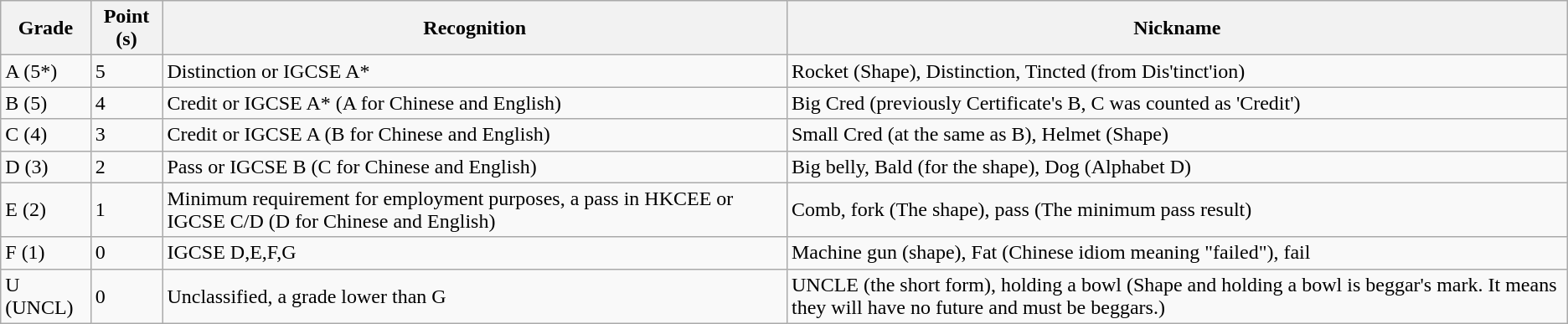<table class="wikitable">
<tr>
<th>Grade</th>
<th>Point (s)</th>
<th>Recognition</th>
<th>Nickname</th>
</tr>
<tr>
<td>A (5*)</td>
<td>5</td>
<td>Distinction or IGCSE A*</td>
<td>Rocket (Shape), Distinction, Tincted (from Dis'tinct'ion)</td>
</tr>
<tr>
<td>B (5)</td>
<td>4</td>
<td>Credit or IGCSE A* (A for Chinese and English)</td>
<td>Big Cred (previously Certificate's B, C was counted as 'Credit')</td>
</tr>
<tr>
<td>C (4)</td>
<td>3</td>
<td>Credit or IGCSE A (B for Chinese and English)</td>
<td>Small Cred (at the same as B), Helmet (Shape)</td>
</tr>
<tr>
<td>D (3)</td>
<td>2</td>
<td>Pass or IGCSE B (C for Chinese and English)</td>
<td>Big belly, Bald (for the shape), Dog (Alphabet D)</td>
</tr>
<tr>
<td>E (2)</td>
<td>1</td>
<td>Minimum requirement for employment purposes, a pass in HKCEE or IGCSE C/D (D for Chinese and English)</td>
<td>Comb, fork (The shape), pass (The minimum pass result)</td>
</tr>
<tr>
<td>F (1)</td>
<td>0</td>
<td>IGCSE D,E,F,G</td>
<td>Machine gun (shape), Fat (Chinese idiom meaning "failed"), fail</td>
</tr>
<tr>
<td>U (UNCL)</td>
<td>0</td>
<td>Unclassified, a grade lower than G</td>
<td>UNCLE (the short form), holding a bowl (Shape and holding a bowl is beggar's mark. It means they will have no future and must be beggars.)</td>
</tr>
</table>
